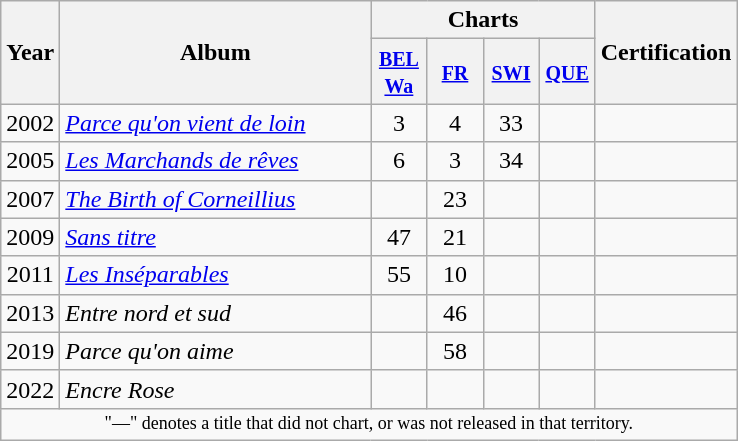<table class="wikitable">
<tr>
<th align="center" rowspan="2" width="10">Year</th>
<th align="center" rowspan="2" width="200">Album</th>
<th align="center" colspan="4">Charts</th>
<th align="center" rowspan="2" width="40">Certification</th>
</tr>
<tr>
<th width="30"><small><a href='#'>BEL <br>Wa</a></small><br></th>
<th width="30"><small><a href='#'>FR</a></small><br></th>
<th width="30"><small><a href='#'>SWI</a></small><br></th>
<th width="30"><small><a href='#'>QUE</a></small></th>
</tr>
<tr>
<td align="center">2002</td>
<td><em><a href='#'>Parce qu'on vient de loin</a></em></td>
<td align="center">3</td>
<td align="center">4</td>
<td align="center">33</td>
<td align="center"></td>
<td align="center"></td>
</tr>
<tr>
<td align="center">2005</td>
<td><em><a href='#'>Les Marchands de rêves</a></em></td>
<td align="center">6</td>
<td align="center">3</td>
<td align="center">34</td>
<td align="center"></td>
<td align="center"></td>
</tr>
<tr>
<td align="center">2007</td>
<td><em><a href='#'>The Birth of Corneillius</a></em></td>
<td align="center"></td>
<td align="center">23</td>
<td align="center"></td>
<td align="center"></td>
<td align="center"></td>
</tr>
<tr>
<td align="center">2009</td>
<td><em><a href='#'>Sans titre</a></em></td>
<td align="center">47</td>
<td align="center">21</td>
<td align="center"></td>
<td align="center"></td>
<td align="center"></td>
</tr>
<tr>
<td align="center">2011</td>
<td><em><a href='#'>Les Inséparables</a></em></td>
<td align="center">55</td>
<td align="center">10</td>
<td align="center"></td>
<td align="center"></td>
<td align="center"></td>
</tr>
<tr>
<td align="center">2013</td>
<td><em>Entre nord et sud</em></td>
<td align="center"></td>
<td align="center">46</td>
<td align="center"></td>
<td align="center"></td>
<td align="center"></td>
</tr>
<tr>
<td align="center">2019</td>
<td><em>Parce qu'on aime</em></td>
<td align="center"></td>
<td align="center">58<br></td>
<td align="center"></td>
<td align="center"></td>
<td align="center"></td>
</tr>
<tr>
<td align="center">2022</td>
<td><em>Encre Rose</em></td>
<td align="center"></td>
<td align="center"></td>
<td align="center"></td>
<td align="center"></td>
<td align="center"></td>
</tr>
<tr>
<td align="center" colspan="7" style="font-size:9pt">"—" denotes a title that did not chart, or was not released in that territory.</td>
</tr>
</table>
